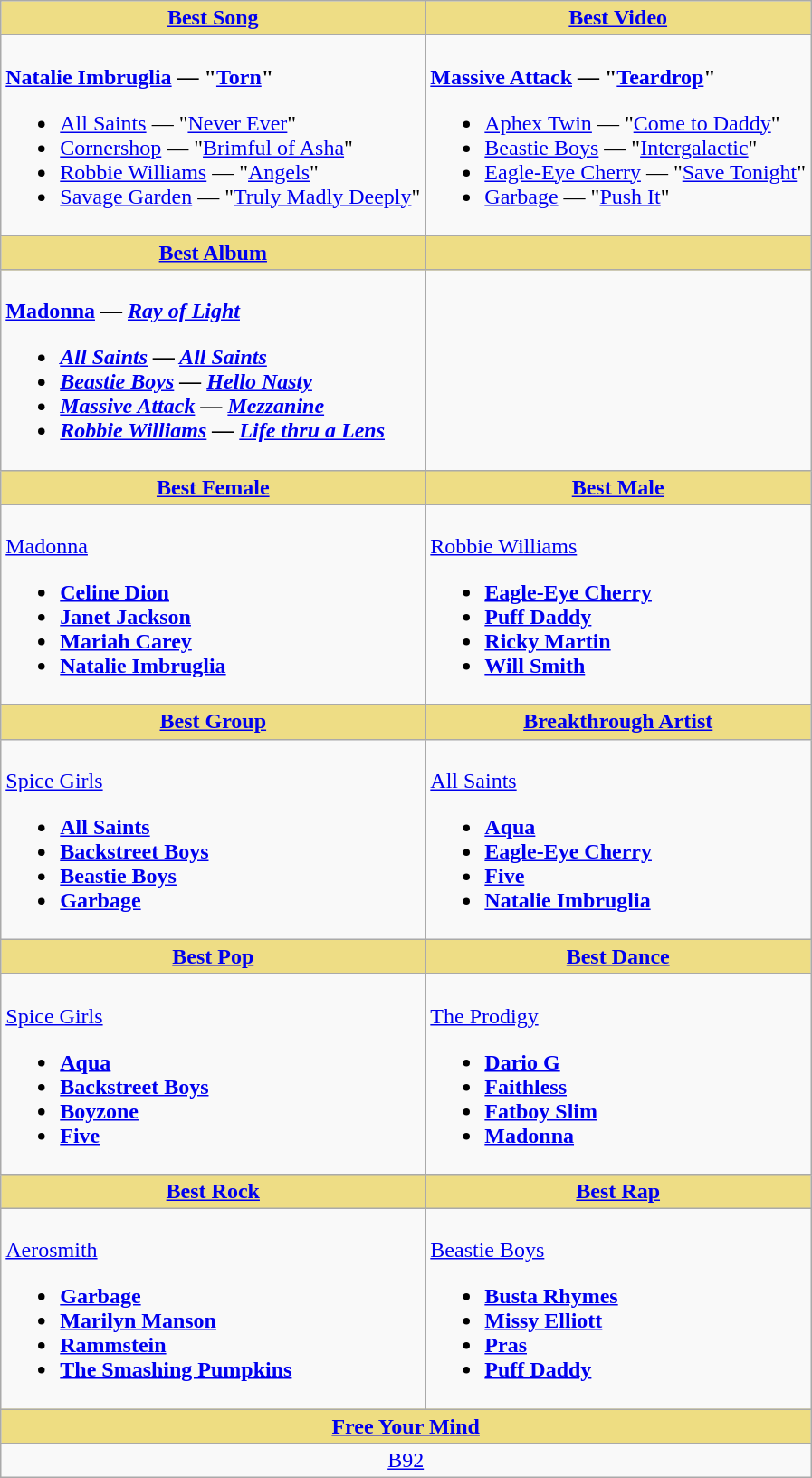<table class=wikitable style="width=100%">
<tr>
<th style="background:#EEDD85; width=50%"><a href='#'>Best Song</a></th>
<th style="background:#EEDD85; width=50%"><a href='#'>Best Video</a></th>
</tr>
<tr>
<td valign="top"><br><strong><a href='#'>Natalie Imbruglia</a> — "<a href='#'>Torn</a>"</strong><ul><li><a href='#'>All Saints</a> — "<a href='#'>Never Ever</a>"</li><li><a href='#'>Cornershop</a> — "<a href='#'>Brimful of Asha</a>"</li><li><a href='#'>Robbie Williams</a> — "<a href='#'>Angels</a>"</li><li><a href='#'>Savage Garden</a> — "<a href='#'>Truly Madly Deeply</a>"</li></ul></td>
<td valign="top"><br><strong><a href='#'>Massive Attack</a> — "<a href='#'>Teardrop</a>"</strong><ul><li><a href='#'>Aphex Twin</a> — "<a href='#'>Come to Daddy</a>"</li><li><a href='#'>Beastie Boys</a> — "<a href='#'>Intergalactic</a>"</li><li><a href='#'>Eagle-Eye Cherry</a> — "<a href='#'>Save Tonight</a>"</li><li><a href='#'>Garbage</a> — "<a href='#'>Push It</a>"</li></ul></td>
</tr>
<tr>
<th style="background:#EEDD85; width=50%"><a href='#'>Best Album</a></th>
<th style="background:#EEDD85; width=50%"></th>
</tr>
<tr>
<td valign="top"><br><strong><a href='#'>Madonna</a> — <em><a href='#'>Ray of Light</a><strong><em><ul><li><a href='#'>All Saints</a> — </em><a href='#'>All Saints</a><em></li><li><a href='#'>Beastie Boys</a> — </em><a href='#'>Hello Nasty</a><em></li><li><a href='#'>Massive Attack</a> — </em><a href='#'>Mezzanine</a><em></li><li><a href='#'>Robbie Williams</a> — </em><a href='#'>Life thru a Lens</a><em></li></ul></td>
<td valign="top"></td>
</tr>
<tr>
<th style="background:#EEDD85; width=50%"><a href='#'>Best Female</a></th>
<th style="background:#EEDD85; width=50%"><a href='#'>Best Male</a></th>
</tr>
<tr>
<td valign="top"><br></strong><a href='#'>Madonna</a><strong><ul><li><a href='#'>Celine Dion</a></li><li><a href='#'>Janet Jackson</a></li><li><a href='#'>Mariah Carey</a></li><li><a href='#'>Natalie Imbruglia</a></li></ul></td>
<td valign="top"><br></strong><a href='#'>Robbie Williams</a><strong><ul><li><a href='#'>Eagle-Eye Cherry</a></li><li><a href='#'>Puff Daddy</a></li><li><a href='#'>Ricky Martin</a></li><li><a href='#'>Will Smith</a></li></ul></td>
</tr>
<tr>
<th style="background:#EEDD85; width=50%"><a href='#'>Best Group</a></th>
<th style="background:#EEDD85; width=50%"><a href='#'>Breakthrough Artist</a></th>
</tr>
<tr>
<td valign="top"><br></strong><a href='#'>Spice Girls</a><strong><ul><li><a href='#'>All Saints</a></li><li><a href='#'>Backstreet Boys</a></li><li><a href='#'>Beastie Boys</a></li><li><a href='#'>Garbage</a></li></ul></td>
<td valign="top"><br></strong><a href='#'>All Saints</a><strong><ul><li><a href='#'>Aqua</a></li><li><a href='#'>Eagle-Eye Cherry</a></li><li><a href='#'>Five</a></li><li><a href='#'>Natalie Imbruglia</a></li></ul></td>
</tr>
<tr>
<th style="background:#EEDD85; width=50%"><a href='#'>Best Pop</a></th>
<th style="background:#EEDD85; width=50%"><a href='#'>Best Dance</a></th>
</tr>
<tr>
<td valign="top"><br></strong><a href='#'>Spice Girls</a><strong><ul><li><a href='#'>Aqua</a></li><li><a href='#'>Backstreet Boys</a></li><li><a href='#'>Boyzone</a></li><li><a href='#'>Five</a></li></ul></td>
<td valign="top"><br></strong><a href='#'>The Prodigy</a><strong><ul><li><a href='#'>Dario G</a></li><li><a href='#'>Faithless</a></li><li><a href='#'>Fatboy Slim</a></li><li><a href='#'>Madonna</a></li></ul></td>
</tr>
<tr>
<th style="background:#EEDD85; width=50%"><a href='#'>Best Rock</a></th>
<th style="background:#EEDD85; width=50%"><a href='#'>Best Rap</a></th>
</tr>
<tr>
<td valign="top"><br></strong><a href='#'>Aerosmith</a><strong><ul><li><a href='#'>Garbage</a></li><li><a href='#'>Marilyn Manson</a></li><li><a href='#'>Rammstein</a></li><li><a href='#'>The Smashing Pumpkins</a></li></ul></td>
<td valign="top"><br></strong><a href='#'>Beastie Boys</a><strong><ul><li><a href='#'>Busta Rhymes</a></li><li><a href='#'>Missy Elliott</a></li><li><a href='#'>Pras</a></li><li><a href='#'>Puff Daddy</a></li></ul></td>
</tr>
<tr>
<th style="background:#EEDD82; width=50%" colspan="2"><a href='#'>Free Your Mind</a></th>
</tr>
<tr>
<td colspan="2" style="text-align: center;"></strong><a href='#'>B92</a><strong></td>
</tr>
</table>
